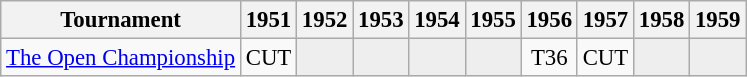<table class="wikitable" style="font-size:95%;text-align:center;">
<tr>
<th>Tournament</th>
<th>1951</th>
<th>1952</th>
<th>1953</th>
<th>1954</th>
<th>1955</th>
<th>1956</th>
<th>1957</th>
<th>1958</th>
<th>1959</th>
</tr>
<tr>
<td align=left><a href='#'>The Open Championship</a></td>
<td>CUT</td>
<td style="background:#eeeeee;"></td>
<td style="background:#eeeeee;"></td>
<td style="background:#eeeeee;"></td>
<td style="background:#eeeeee;"></td>
<td>T36</td>
<td>CUT</td>
<td style="background:#eeeeee;"></td>
<td style="background:#eeeeee;"></td>
</tr>
</table>
